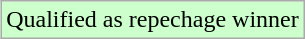<table class="wikitable" style="float:right">
<tr width=10px bgcolor=ccffcc>
<td>Qualified as repechage winner</td>
</tr>
</table>
